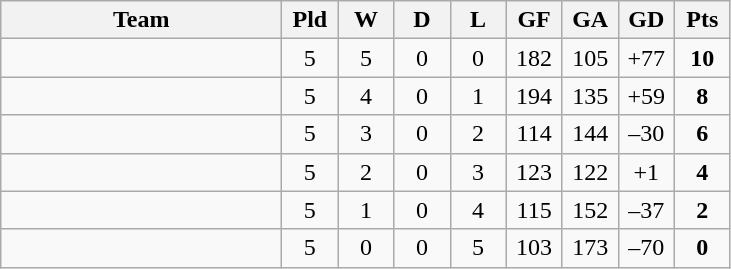<table class="wikitable" style="text-align: center;">
<tr>
<th width="180">Team</th>
<th width="30">Pld</th>
<th width="30">W</th>
<th width="30">D</th>
<th width="30">L</th>
<th width="30">GF</th>
<th width="30">GA</th>
<th width="30">GD</th>
<th width="30">Pts</th>
</tr>
<tr>
<td align="left"></td>
<td>5</td>
<td>5</td>
<td>0</td>
<td>0</td>
<td>182</td>
<td>105</td>
<td>+77</td>
<td><strong>10</strong></td>
</tr>
<tr>
<td align="left"></td>
<td>5</td>
<td>4</td>
<td>0</td>
<td>1</td>
<td>194</td>
<td>135</td>
<td>+59</td>
<td><strong>8</strong></td>
</tr>
<tr>
<td align="left"></td>
<td>5</td>
<td>3</td>
<td>0</td>
<td>2</td>
<td>114</td>
<td>144</td>
<td>–30</td>
<td><strong>6</strong></td>
</tr>
<tr>
<td align="left"></td>
<td>5</td>
<td>2</td>
<td>0</td>
<td>3</td>
<td>123</td>
<td>122</td>
<td>+1</td>
<td><strong>4</strong></td>
</tr>
<tr>
<td align="left"></td>
<td>5</td>
<td>1</td>
<td>0</td>
<td>4</td>
<td>115</td>
<td>152</td>
<td>–37</td>
<td><strong>2</strong></td>
</tr>
<tr>
<td align="left"></td>
<td>5</td>
<td>0</td>
<td>0</td>
<td>5</td>
<td>103</td>
<td>173</td>
<td>–70</td>
<td><strong>0</strong></td>
</tr>
</table>
